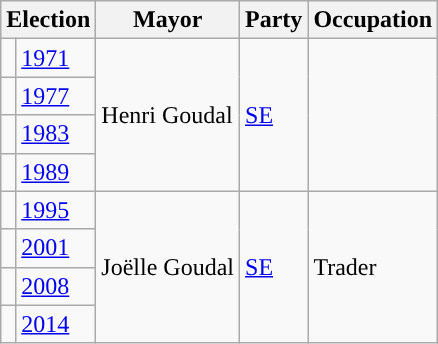<table class="wikitable">
<tr>
<th colspan="2">Election</th>
<th>Mayor</th>
<th>Party</th>
<th>Occupation</th>
</tr>
<tr>
<td style="background-color: "></td>
<td><a href='#'>1971</a></td>
<td rowspan="4">Henri Goudal</td>
<td rowspan="4"><a href='#'>SE</a></td>
<td rowspan="4"></td>
</tr>
<tr>
<td style="background-color: "></td>
<td><a href='#'>1977</a></td>
</tr>
<tr>
<td style="background-color: "></td>
<td><a href='#'>1983</a></td>
</tr>
<tr>
<td style="background-color: "></td>
<td><a href='#'>1989</a></td>
</tr>
<tr>
<td style="background-color: "></td>
<td><a href='#'>1995</a></td>
<td rowspan="4">Joëlle Goudal</td>
<td rowspan="4"><a href='#'>SE</a></td>
<td rowspan="4">Trader</td>
</tr>
<tr>
<td style="background-color: "></td>
<td><a href='#'>2001</a></td>
</tr>
<tr>
<td style="background-color: "></td>
<td><a href='#'>2008</a></td>
</tr>
<tr>
<td style="background-color: "></td>
<td><a href='#'>2014</a></td>
</tr>
</table>
